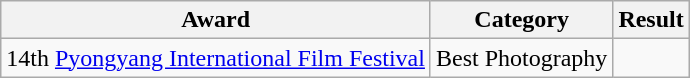<table class="wikitable">
<tr>
<th>Award</th>
<th>Category</th>
<th>Result</th>
</tr>
<tr>
<td rowspan=1>14th <a href='#'>Pyongyang International Film Festival</a></td>
<td>Best Photography</td>
<td></td>
</tr>
</table>
